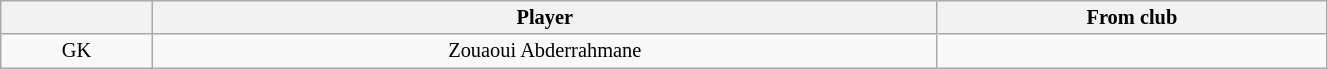<table class="wikitable sortable" style="width:70%; text-align:center; font-size:85%; text-align:centre;">
<tr>
<th></th>
<th>Player</th>
<th>From club</th>
</tr>
<tr>
<td>GK</td>
<td>Zouaoui Abderrahmane</td>
<td></td>
</tr>
</table>
